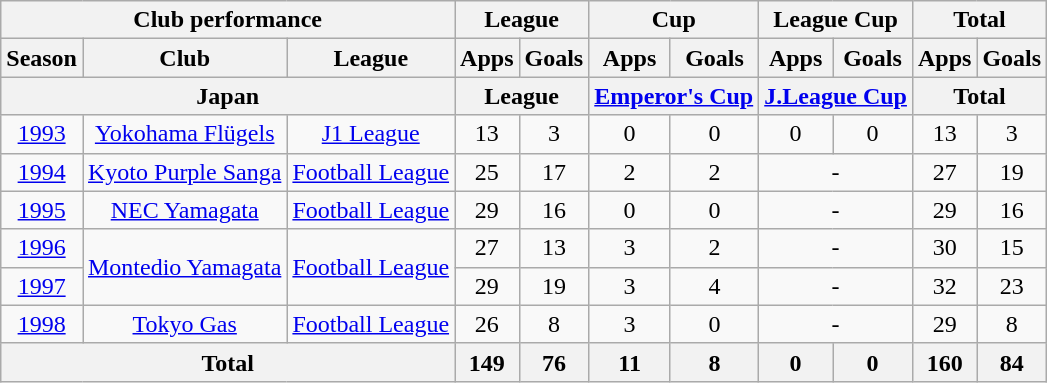<table class="wikitable" style="text-align:center;">
<tr>
<th colspan=3>Club performance</th>
<th colspan=2>League</th>
<th colspan=2>Cup</th>
<th colspan=2>League Cup</th>
<th colspan=2>Total</th>
</tr>
<tr>
<th>Season</th>
<th>Club</th>
<th>League</th>
<th>Apps</th>
<th>Goals</th>
<th>Apps</th>
<th>Goals</th>
<th>Apps</th>
<th>Goals</th>
<th>Apps</th>
<th>Goals</th>
</tr>
<tr>
<th colspan=3>Japan</th>
<th colspan=2>League</th>
<th colspan=2><a href='#'>Emperor's Cup</a></th>
<th colspan=2><a href='#'>J.League Cup</a></th>
<th colspan=2>Total</th>
</tr>
<tr>
<td><a href='#'>1993</a></td>
<td><a href='#'>Yokohama Flügels</a></td>
<td><a href='#'>J1 League</a></td>
<td>13</td>
<td>3</td>
<td>0</td>
<td>0</td>
<td>0</td>
<td>0</td>
<td>13</td>
<td>3</td>
</tr>
<tr>
<td><a href='#'>1994</a></td>
<td><a href='#'>Kyoto Purple Sanga</a></td>
<td><a href='#'>Football League</a></td>
<td>25</td>
<td>17</td>
<td>2</td>
<td>2</td>
<td colspan="2">-</td>
<td>27</td>
<td>19</td>
</tr>
<tr>
<td><a href='#'>1995</a></td>
<td><a href='#'>NEC Yamagata</a></td>
<td><a href='#'>Football League</a></td>
<td>29</td>
<td>16</td>
<td>0</td>
<td>0</td>
<td colspan="2">-</td>
<td>29</td>
<td>16</td>
</tr>
<tr>
<td><a href='#'>1996</a></td>
<td rowspan="2"><a href='#'>Montedio Yamagata</a></td>
<td rowspan="2"><a href='#'>Football League</a></td>
<td>27</td>
<td>13</td>
<td>3</td>
<td>2</td>
<td colspan="2">-</td>
<td>30</td>
<td>15</td>
</tr>
<tr>
<td><a href='#'>1997</a></td>
<td>29</td>
<td>19</td>
<td>3</td>
<td>4</td>
<td colspan="2">-</td>
<td>32</td>
<td>23</td>
</tr>
<tr>
<td><a href='#'>1998</a></td>
<td><a href='#'>Tokyo Gas</a></td>
<td><a href='#'>Football League</a></td>
<td>26</td>
<td>8</td>
<td>3</td>
<td>0</td>
<td colspan="2">-</td>
<td>29</td>
<td>8</td>
</tr>
<tr>
<th colspan=3>Total</th>
<th>149</th>
<th>76</th>
<th>11</th>
<th>8</th>
<th>0</th>
<th>0</th>
<th>160</th>
<th>84</th>
</tr>
</table>
